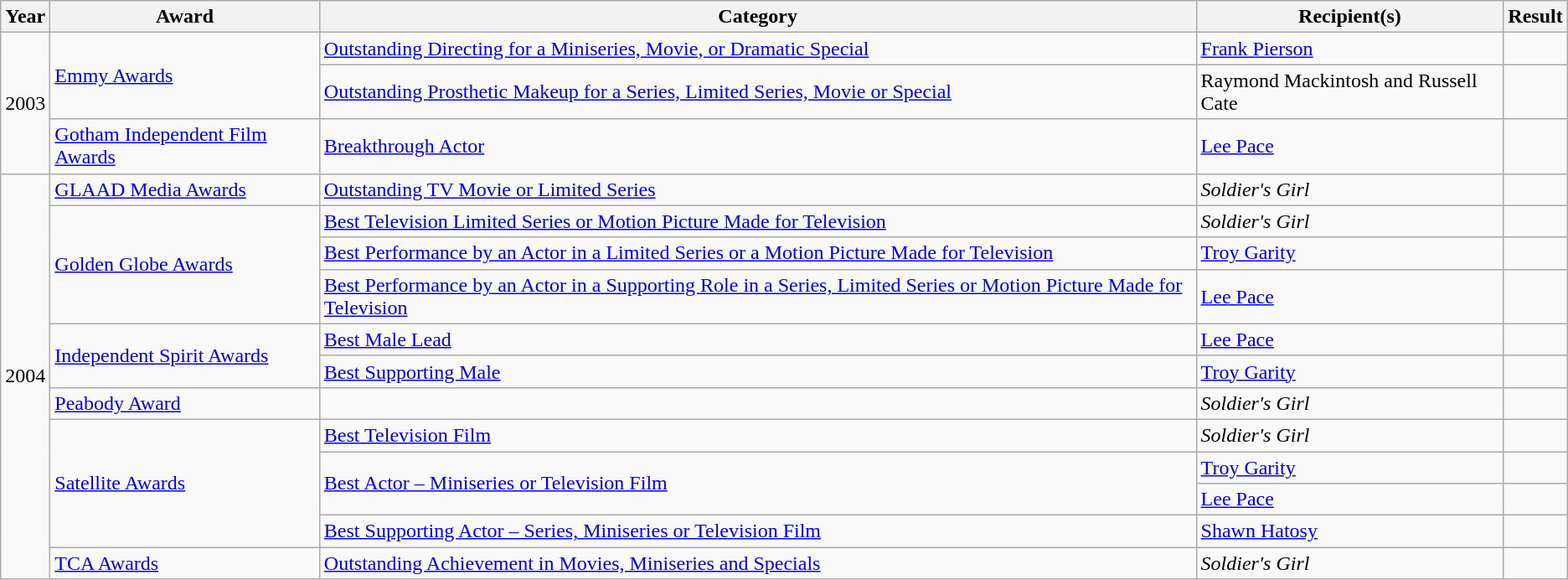<table class="wikitable sortable plainrowheaders">
<tr>
<th scope="col">Year</th>
<th scope="col">Award</th>
<th scope="col">Category</th>
<th scope="col">Recipient(s)</th>
<th scope="col">Result</th>
</tr>
<tr>
<td rowspan="3">2003</td>
<td rowspan="2"><a href='#'>Emmy Awards</a></td>
<td><a href='#'>Outstanding Directing for a Miniseries, Movie, or Dramatic Special</a></td>
<td><a href='#'>Frank Pierson</a></td>
<td></td>
</tr>
<tr>
<td><a href='#'>Outstanding Prosthetic Makeup for a Series, Limited Series, Movie or Special</a></td>
<td>Raymond Mackintosh and Russell Cate</td>
<td></td>
</tr>
<tr>
<td><a href='#'>Gotham Independent Film Awards</a></td>
<td><a href='#'>Breakthrough Actor</a></td>
<td><a href='#'>Lee Pace</a></td>
<td></td>
</tr>
<tr>
<td rowspan="12">2004</td>
<td><a href='#'>GLAAD Media Awards</a></td>
<td><a href='#'>Outstanding TV Movie or Limited Series</a></td>
<td><em>Soldier's Girl</em></td>
<td></td>
</tr>
<tr>
<td rowspan="3"><a href='#'>Golden Globe Awards</a></td>
<td><a href='#'>Best Television Limited Series or Motion Picture Made for Television</a></td>
<td><em>Soldier's Girl</em></td>
<td></td>
</tr>
<tr>
<td><a href='#'>Best Performance by an Actor in a Limited Series or a Motion Picture Made for Television</a></td>
<td><a href='#'>Troy Garity</a></td>
<td></td>
</tr>
<tr>
<td><a href='#'>Best Performance by an Actor in a Supporting Role in a Series, Limited Series or Motion Picture Made for Television</a></td>
<td><a href='#'>Lee Pace</a></td>
<td></td>
</tr>
<tr>
<td rowspan="2"><a href='#'>Independent Spirit Awards</a></td>
<td><a href='#'>Best Male Lead</a></td>
<td><a href='#'>Lee Pace</a></td>
<td></td>
</tr>
<tr>
<td><a href='#'>Best Supporting Male</a></td>
<td><a href='#'>Troy Garity</a></td>
<td></td>
</tr>
<tr>
<td><a href='#'>Peabody Award</a></td>
<td></td>
<td><em>Soldier's Girl</em></td>
<td></td>
</tr>
<tr>
<td rowspan="4"><a href='#'>Satellite Awards</a></td>
<td><a href='#'>Best Television Film</a></td>
<td><em>Soldier's Girl</em></td>
<td></td>
</tr>
<tr>
<td rowspan="2"><a href='#'>Best Actor – Miniseries or Television Film</a></td>
<td><a href='#'>Troy Garity</a></td>
<td></td>
</tr>
<tr>
<td><a href='#'>Lee Pace</a></td>
<td></td>
</tr>
<tr>
<td><a href='#'>Best Supporting Actor – Series, Miniseries or Television Film</a></td>
<td><a href='#'>Shawn Hatosy</a></td>
<td></td>
</tr>
<tr>
<td><a href='#'>TCA Awards</a></td>
<td><a href='#'>Outstanding Achievement in Movies, Miniseries and Specials</a></td>
<td><em>Soldier's Girl</em></td>
<td></td>
</tr>
</table>
